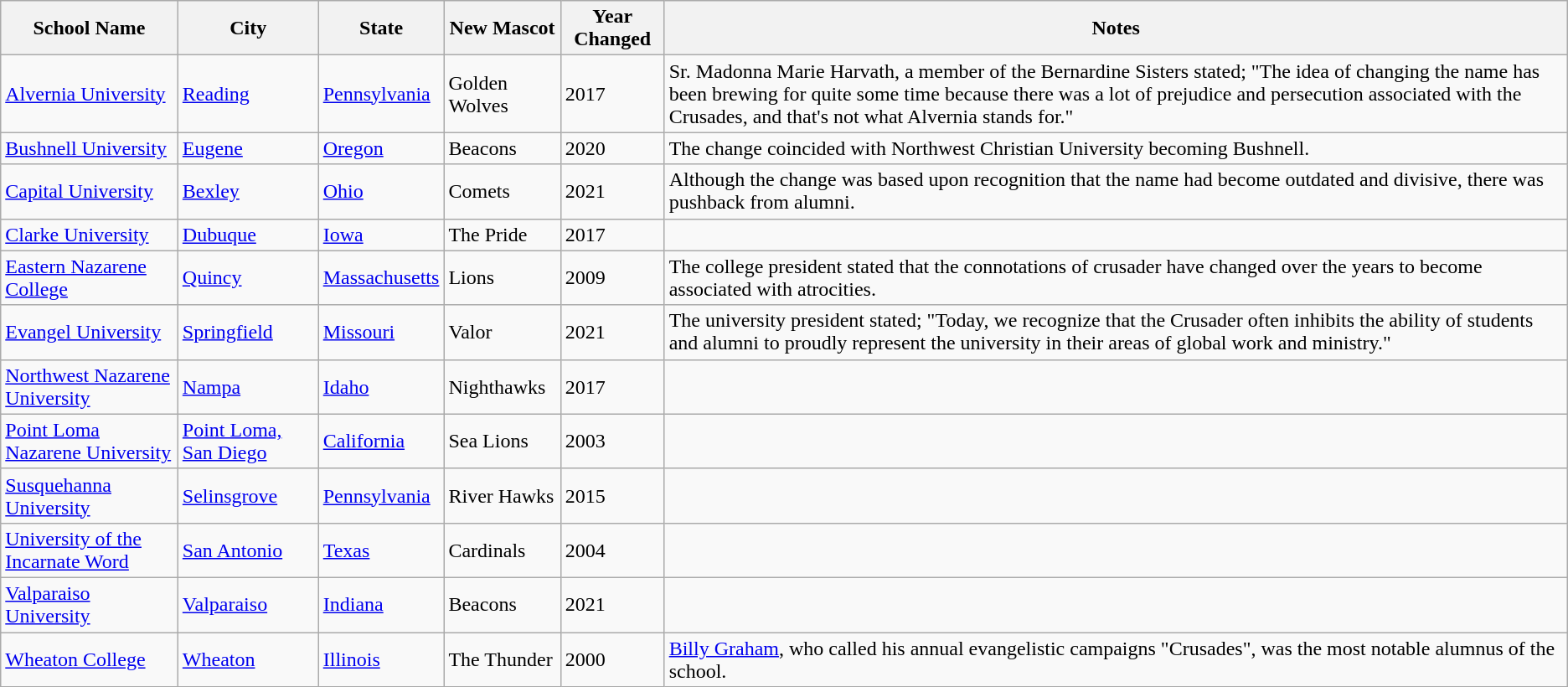<table class="wikitable sortable">
<tr>
<th>School Name</th>
<th>City</th>
<th>State</th>
<th>New Mascot</th>
<th>Year Changed</th>
<th>Notes</th>
</tr>
<tr>
<td><a href='#'>Alvernia University</a></td>
<td><a href='#'>Reading</a></td>
<td><a href='#'>Pennsylvania</a></td>
<td>Golden Wolves</td>
<td>2017</td>
<td>Sr. Madonna Marie Harvath, a member of the Bernardine Sisters stated; "The idea of changing the name has been brewing for quite some time because there was a lot of prejudice and persecution associated with the Crusades, and that's not what Alvernia stands for."</td>
</tr>
<tr>
<td><a href='#'>Bushnell University</a></td>
<td><a href='#'>Eugene</a></td>
<td><a href='#'>Oregon</a></td>
<td>Beacons</td>
<td>2020</td>
<td>The change coincided with Northwest Christian University becoming Bushnell.</td>
</tr>
<tr>
<td><a href='#'>Capital University</a></td>
<td><a href='#'>Bexley</a></td>
<td><a href='#'>Ohio</a></td>
<td>Comets</td>
<td>2021</td>
<td>Although the change was based upon recognition that the name had become outdated and divisive, there was pushback from alumni.</td>
</tr>
<tr>
<td><a href='#'>Clarke University</a></td>
<td><a href='#'>Dubuque</a></td>
<td><a href='#'>Iowa</a></td>
<td>The Pride</td>
<td>2017</td>
<td></td>
</tr>
<tr>
<td><a href='#'>Eastern Nazarene College</a></td>
<td><a href='#'>Quincy</a></td>
<td><a href='#'>Massachusetts</a></td>
<td>Lions</td>
<td>2009</td>
<td>The college president stated that the connotations of crusader have changed over the years to become associated with atrocities.</td>
</tr>
<tr>
<td><a href='#'>Evangel University</a></td>
<td><a href='#'>Springfield</a></td>
<td><a href='#'>Missouri</a></td>
<td>Valor</td>
<td>2021</td>
<td>The university president stated; "Today, we recognize that the Crusader often inhibits the ability of students and alumni to proudly represent the university in their areas of global work and ministry."</td>
</tr>
<tr>
<td><a href='#'>Northwest Nazarene University</a></td>
<td><a href='#'>Nampa</a></td>
<td><a href='#'>Idaho</a></td>
<td>Nighthawks</td>
<td>2017</td>
<td></td>
</tr>
<tr>
<td><a href='#'>Point Loma Nazarene University</a></td>
<td><a href='#'>Point Loma, San Diego</a></td>
<td><a href='#'>California</a></td>
<td>Sea Lions</td>
<td>2003</td>
<td></td>
</tr>
<tr>
<td><a href='#'>Susquehanna University</a></td>
<td><a href='#'>Selinsgrove</a></td>
<td><a href='#'>Pennsylvania</a></td>
<td>River Hawks</td>
<td>2015</td>
<td></td>
</tr>
<tr>
<td><a href='#'>University of the Incarnate Word</a></td>
<td><a href='#'>San Antonio</a></td>
<td><a href='#'>Texas</a></td>
<td>Cardinals</td>
<td>2004</td>
<td></td>
</tr>
<tr>
<td><a href='#'>Valparaiso University</a></td>
<td><a href='#'>Valparaiso</a></td>
<td><a href='#'>Indiana</a></td>
<td>Beacons</td>
<td>2021</td>
<td></td>
</tr>
<tr>
<td><a href='#'>Wheaton College</a></td>
<td><a href='#'>Wheaton</a></td>
<td><a href='#'>Illinois</a></td>
<td>The Thunder</td>
<td>2000</td>
<td><a href='#'>Billy Graham</a>, who called his annual evangelistic campaigns "Crusades", was the most notable alumnus of the school.</td>
</tr>
</table>
